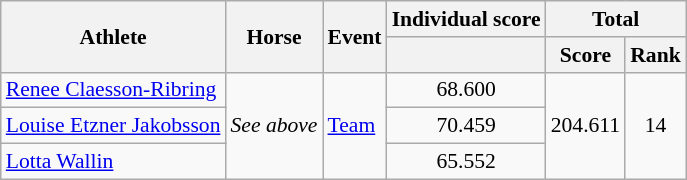<table class=wikitable style="font-size:90%">
<tr>
<th rowspan="2">Athlete</th>
<th rowspan="2">Horse</th>
<th rowspan="2">Event</th>
<th colspan="1">Individual score</th>
<th colspan="2">Total</th>
</tr>
<tr>
<th></th>
<th>Score</th>
<th>Rank</th>
</tr>
<tr align=center>
<td align=left><a href='#'>Renee Claesson-Ribring</a></td>
<td align=left rowspan=4><em>See above</em></td>
<td align=left rowspan=4><a href='#'>Team</a></td>
<td>68.600</td>
<td rowspan="3">204.611</td>
<td rowspan="3">14</td>
</tr>
<tr align=center>
<td align=left><a href='#'>Louise Etzner Jakobsson</a></td>
<td>70.459</td>
</tr>
<tr align=center>
<td align=left><a href='#'>Lotta Wallin</a></td>
<td>65.552</td>
</tr>
</table>
